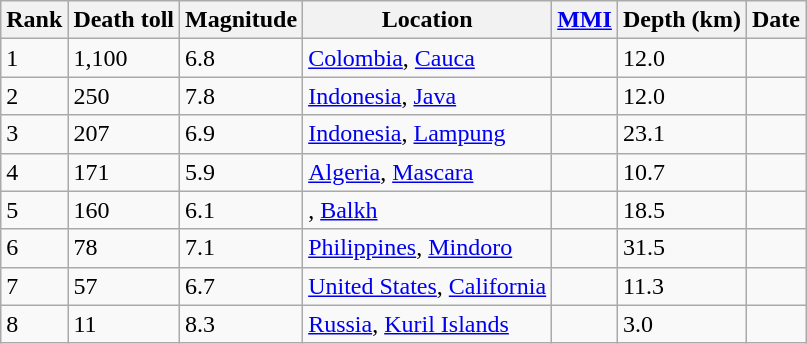<table class="sortable wikitable" style="font-size:100%;">
<tr>
<th>Rank</th>
<th>Death toll</th>
<th>Magnitude</th>
<th>Location</th>
<th><a href='#'>MMI</a></th>
<th>Depth (km)</th>
<th>Date</th>
</tr>
<tr>
<td>1</td>
<td>1,100</td>
<td>6.8</td>
<td> <a href='#'>Colombia</a>, <a href='#'>Cauca</a></td>
<td></td>
<td>12.0</td>
<td></td>
</tr>
<tr>
<td>2</td>
<td>250</td>
<td>7.8</td>
<td> <a href='#'>Indonesia</a>, <a href='#'>Java</a></td>
<td></td>
<td>12.0</td>
<td></td>
</tr>
<tr>
<td>3</td>
<td>207</td>
<td>6.9</td>
<td> <a href='#'>Indonesia</a>, <a href='#'>Lampung</a></td>
<td></td>
<td>23.1</td>
<td></td>
</tr>
<tr>
<td>4</td>
<td>171</td>
<td>5.9</td>
<td> <a href='#'>Algeria</a>, <a href='#'>Mascara</a></td>
<td></td>
<td>10.7</td>
<td></td>
</tr>
<tr>
<td>5</td>
<td>160</td>
<td>6.1</td>
<td>, <a href='#'>Balkh</a></td>
<td></td>
<td>18.5</td>
<td></td>
</tr>
<tr>
<td>6</td>
<td>78</td>
<td>7.1</td>
<td> <a href='#'>Philippines</a>, <a href='#'>Mindoro</a></td>
<td></td>
<td>31.5</td>
<td></td>
</tr>
<tr>
<td>7</td>
<td>57</td>
<td>6.7</td>
<td> <a href='#'>United States</a>, <a href='#'>California</a></td>
<td></td>
<td>11.3</td>
<td></td>
</tr>
<tr>
<td>8</td>
<td>11</td>
<td>8.3</td>
<td> <a href='#'>Russia</a>, <a href='#'>Kuril Islands</a></td>
<td></td>
<td>3.0</td>
<td></td>
</tr>
</table>
